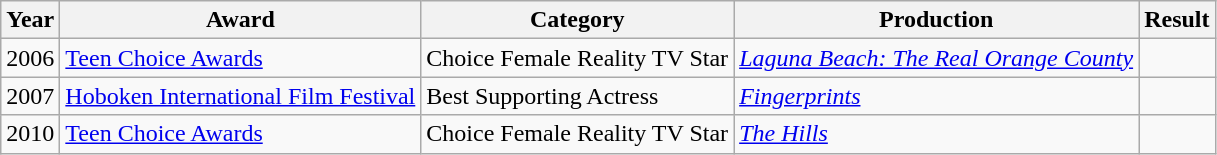<table class="wikitable sortable">
<tr>
<th>Year</th>
<th>Award</th>
<th>Category</th>
<th>Production</th>
<th>Result</th>
</tr>
<tr>
<td>2006</td>
<td><a href='#'>Teen Choice Awards</a></td>
<td>Choice Female Reality TV Star</td>
<td><em><a href='#'>Laguna Beach: The Real Orange County</a></em></td>
<td></td>
</tr>
<tr>
<td>2007</td>
<td><a href='#'>Hoboken International Film Festival</a></td>
<td>Best Supporting Actress</td>
<td><em><a href='#'>Fingerprints</a></em></td>
<td></td>
</tr>
<tr>
<td>2010</td>
<td><a href='#'>Teen Choice Awards</a></td>
<td>Choice Female Reality TV Star</td>
<td><em><a href='#'>The Hills</a></em></td>
<td></td>
</tr>
</table>
